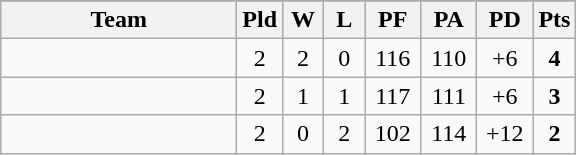<table class=wikitable>
<tr align=center>
</tr>
<tr>
<th width=150>Team</th>
<th width=20>Pld</th>
<th width=20>W</th>
<th width=20>L</th>
<th width=30>PF</th>
<th width=30>PA</th>
<th width=30>PD</th>
<th width=20>Pts</th>
</tr>
<tr align=center>
<td align=left></td>
<td>2</td>
<td>2</td>
<td>0</td>
<td>116</td>
<td>110</td>
<td>+6</td>
<td><strong>4</strong></td>
</tr>
<tr align=center>
<td align=left></td>
<td>2</td>
<td>1</td>
<td>1</td>
<td>117</td>
<td>111</td>
<td>+6</td>
<td><strong>3</strong></td>
</tr>
<tr align=center>
<td align=left></td>
<td>2</td>
<td>0</td>
<td>2</td>
<td>102</td>
<td>114</td>
<td>+12</td>
<td><strong>2</strong></td>
</tr>
</table>
